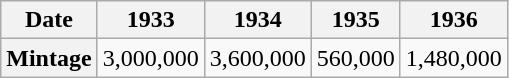<table class="wikitable">
<tr>
<th>Date</th>
<th>1933</th>
<th>1934</th>
<th>1935</th>
<th>1936</th>
</tr>
<tr>
<th>Mintage</th>
<td>3,000,000</td>
<td>3,600,000</td>
<td>560,000</td>
<td>1,480,000</td>
</tr>
</table>
